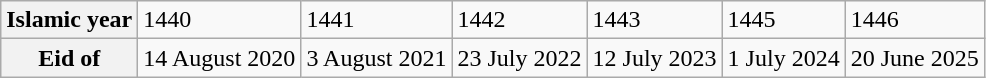<table class="wikitable">
<tr>
<th>Islamic year</th>
<td>1440</td>
<td>1441</td>
<td>1442</td>
<td>1443</td>
<td>1445</td>
<td>1446</td>
</tr>
<tr>
<th>Eid of </th>
<td>14 August 2020</td>
<td>3 August 2021</td>
<td>23 July 2022</td>
<td>12 July 2023</td>
<td>1 July 2024</td>
<td>20 June 2025</td>
</tr>
</table>
